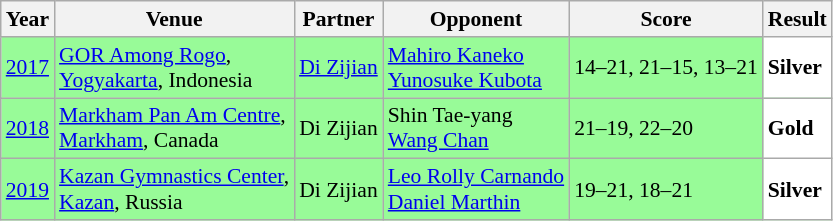<table class="sortable wikitable" style="font-size: 90%;">
<tr>
<th>Year</th>
<th>Venue</th>
<th>Partner</th>
<th>Opponent</th>
<th>Score</th>
<th>Result</th>
</tr>
<tr style="background:#98FB98">
<td align="center"><a href='#'>2017</a></td>
<td align="left"><a href='#'>GOR Among Rogo</a>,<br><a href='#'>Yogyakarta</a>, Indonesia</td>
<td align="left"> <a href='#'>Di Zijian</a></td>
<td align="left"> <a href='#'>Mahiro Kaneko</a><br> <a href='#'>Yunosuke Kubota</a></td>
<td align="left">14–21, 21–15,  13–21</td>
<td style="text-align:left; background:white"> <strong>Silver</strong></td>
</tr>
<tr style="background:#98FB98">
<td align="center"><a href='#'>2018</a></td>
<td align="left"><a href='#'>Markham Pan Am Centre</a>,<br><a href='#'>Markham</a>, Canada</td>
<td align="left"> Di Zijian</td>
<td align="left"> Shin Tae-yang<br> <a href='#'>Wang Chan</a></td>
<td align="left">21–19, 22–20</td>
<td style="text-align:left; background:white"> <strong>Gold</strong></td>
</tr>
<tr style="background:#98FB98">
<td align="center"><a href='#'>2019</a></td>
<td align="left"><a href='#'>Kazan Gymnastics Center</a>,<br><a href='#'>Kazan</a>, Russia</td>
<td align="left"> Di Zijian</td>
<td align="left"> <a href='#'>Leo Rolly Carnando</a><br> <a href='#'>Daniel Marthin</a></td>
<td align="left">19–21, 18–21</td>
<td style="text-align:left; background:white"> <strong>Silver</strong></td>
</tr>
</table>
